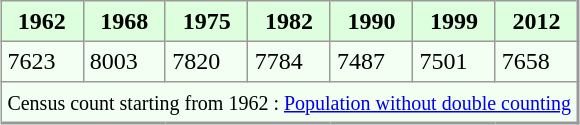<table align="center" rules="all" cellspacing="0" cellpadding="4" style="border: 1px solid #999; border-right: 2px solid #999; border-bottom:2px solid #999; background: #f3fff3">
<tr style="background: #ddffdd">
<th>1962</th>
<th>1968</th>
<th>1975</th>
<th>1982</th>
<th>1990</th>
<th>1999</th>
<th>2012</th>
</tr>
<tr>
<td>7623</td>
<td>8003</td>
<td>7820</td>
<td>7784</td>
<td>7487</td>
<td>7501</td>
<td>7658</td>
</tr>
<tr>
<td colspan=7 align=center><small>Census count starting from 1962 : <a href='#'>Population without double counting</a></small></td>
</tr>
</table>
